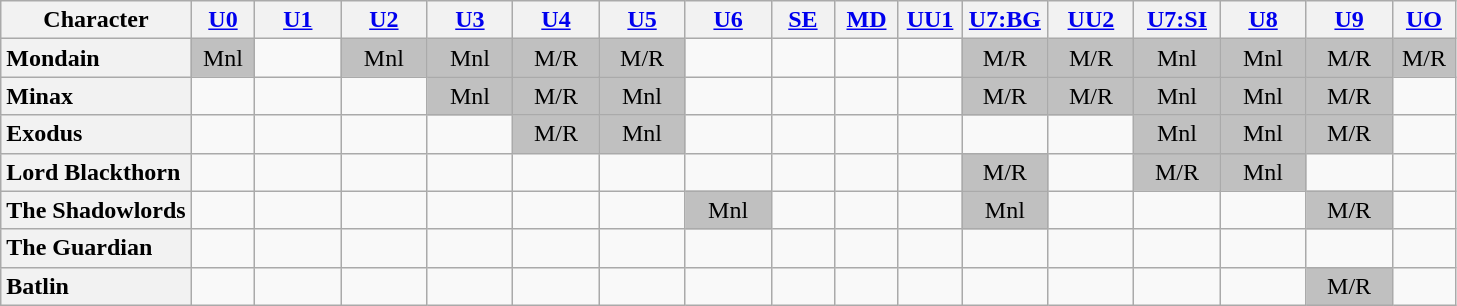<table class="wikitable" style="text-align: center;">
<tr>
<th>Character</th>
<th style="width:35px"><a href='#'>U0</a></th>
<th style="width:50px"><a href='#'>U1</a></th>
<th style="width:50px"><a href='#'>U2</a></th>
<th style="width:50px"><a href='#'>U3</a></th>
<th style="width:50px"><a href='#'>U4</a></th>
<th style="width:50px"><a href='#'>U5</a></th>
<th style="width:50px"><a href='#'>U6</a></th>
<th style="width:35px"><a href='#'>SE</a></th>
<th style="width:35px"><a href='#'>MD</a></th>
<th style="width:35px"><a href='#'>UU1</a></th>
<th style="width:50px"><a href='#'>U7:BG</a></th>
<th style="width:50px"><a href='#'>UU2</a></th>
<th style="width:50px"><a href='#'>U7:SI</a></th>
<th style="width:50px"><a href='#'>U8</a></th>
<th style="width:50px"><a href='#'>U9</a></th>
<th style="width:35px"><a href='#'>UO</a></th>
</tr>
<tr>
<th style="text-align: left;">Mondain</th>
<td style="background: #C0C0C0">Mnl</td>
<td></td>
<td style="background: #C0C0C0">Mnl</td>
<td style="background: #C0C0C0">Mnl</td>
<td style="background: #C0C0C0">M/R</td>
<td style="background: #C0C0C0">M/R</td>
<td></td>
<td></td>
<td></td>
<td></td>
<td style="background: #C0C0C0">M/R</td>
<td style="background: #C0C0C0">M/R</td>
<td style="background: #C0C0C0">Mnl</td>
<td style="background: #C0C0C0">Mnl</td>
<td style="background: #C0C0C0">M/R</td>
<td style="background: #C0C0C0">M/R</td>
</tr>
<tr>
<th style="text-align: left;">Minax</th>
<td></td>
<td></td>
<td></td>
<td style="background: #C0C0C0">Mnl</td>
<td style="background: #C0C0C0">M/R</td>
<td style="background: #C0C0C0">Mnl</td>
<td></td>
<td></td>
<td></td>
<td></td>
<td style="background: #C0C0C0">M/R</td>
<td style="background: #C0C0C0">M/R</td>
<td style="background: #C0C0C0">Mnl</td>
<td style="background: #C0C0C0">Mnl</td>
<td style="background: #C0C0C0">M/R</td>
<td></td>
</tr>
<tr>
<th style="text-align: left;">Exodus</th>
<td></td>
<td></td>
<td></td>
<td></td>
<td style="background: #C0C0C0">M/R</td>
<td style="background: #C0C0C0">Mnl</td>
<td></td>
<td></td>
<td></td>
<td></td>
<td></td>
<td></td>
<td style="background: #C0C0C0">Mnl</td>
<td style="background: #C0C0C0">Mnl</td>
<td style="background: #C0C0C0">M/R</td>
<td></td>
</tr>
<tr>
<th style="text-align: left;">Lord Blackthorn</th>
<td></td>
<td></td>
<td></td>
<td></td>
<td></td>
<td></td>
<td></td>
<td></td>
<td></td>
<td></td>
<td style="background: #C0C0C0">M/R</td>
<td></td>
<td style="background: #C0C0C0">M/R</td>
<td style="background: #C0C0C0">Mnl</td>
<td></td>
<td></td>
</tr>
<tr>
<th style="text-align: left;">The Shadowlords</th>
<td></td>
<td></td>
<td></td>
<td></td>
<td></td>
<td></td>
<td style="background: #C0C0C0">Mnl</td>
<td></td>
<td></td>
<td></td>
<td style="background: #C0C0C0">Mnl</td>
<td></td>
<td></td>
<td></td>
<td style="background: #C0C0C0">M/R</td>
<td></td>
</tr>
<tr>
<th style="text-align: left;">The Guardian</th>
<td></td>
<td></td>
<td></td>
<td></td>
<td></td>
<td></td>
<td></td>
<td></td>
<td></td>
<td></td>
<td></td>
<td></td>
<td></td>
<td></td>
<td></td>
<td></td>
</tr>
<tr>
<th style="text-align: left;">Batlin</th>
<td></td>
<td></td>
<td></td>
<td></td>
<td></td>
<td></td>
<td></td>
<td></td>
<td></td>
<td></td>
<td></td>
<td></td>
<td></td>
<td></td>
<td style="background: #C0C0C0">M/R</td>
<td></td>
</tr>
</table>
